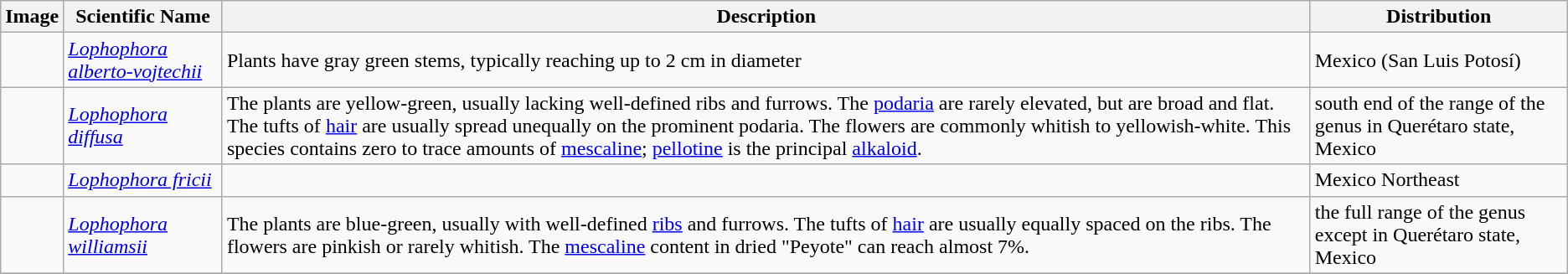<table class="wikitable">
<tr>
<th>Image</th>
<th>Scientific Name</th>
<th>Description</th>
<th>Distribution</th>
</tr>
<tr>
<td></td>
<td><em><a href='#'>Lophophora alberto-vojtechii</a></em> </td>
<td>Plants have gray green stems, typically reaching up to 2 cm in diameter</td>
<td>Mexico (San Luis Potosí)</td>
</tr>
<tr>
<td></td>
<td><em><a href='#'>Lophophora diffusa</a></em> </td>
<td>The plants are yellow-green, usually lacking well-defined ribs and furrows. The <a href='#'>podaria</a> are rarely elevated, but are broad and flat. The tufts of <a href='#'>hair</a> are usually spread unequally on the prominent podaria. The flowers are commonly whitish to yellowish-white. This species contains zero to trace amounts of <a href='#'>mescaline</a>; <a href='#'>pellotine</a> is the principal <a href='#'>alkaloid</a>.</td>
<td>south end of the range of the genus in Querétaro state, Mexico</td>
</tr>
<tr>
<td></td>
<td><em><a href='#'>Lophophora fricii</a></em> </td>
<td></td>
<td>Mexico Northeast</td>
</tr>
<tr>
<td></td>
<td><em><a href='#'>Lophophora williamsii</a></em> </td>
<td>The plants are blue-green, usually with well-defined <a href='#'>ribs</a> and furrows. The tufts of <a href='#'>hair</a> are usually equally spaced on the ribs. The flowers are pinkish or rarely whitish.  The <a href='#'>mescaline</a> content in dried "Peyote" can reach almost 7%.</td>
<td>the full range of the genus except in Querétaro state, Mexico</td>
</tr>
<tr>
</tr>
</table>
